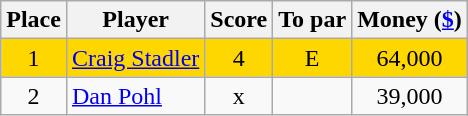<table class="wikitable">
<tr>
<th>Place</th>
<th>Player</th>
<th>Score</th>
<th>To par</th>
<th>Money (<a href='#'>$</a>)</th>
</tr>
<tr style="background:gold">
<td align=center>1</td>
<td> <a href='#'>Craig Stadler</a></td>
<td align=center>4</td>
<td align=center>E</td>
<td align=center>64,000</td>
</tr>
<tr>
<td align=center>2</td>
<td> <a href='#'>Dan Pohl</a></td>
<td align=center>x</td>
<td></td>
<td align=center>39,000</td>
</tr>
</table>
